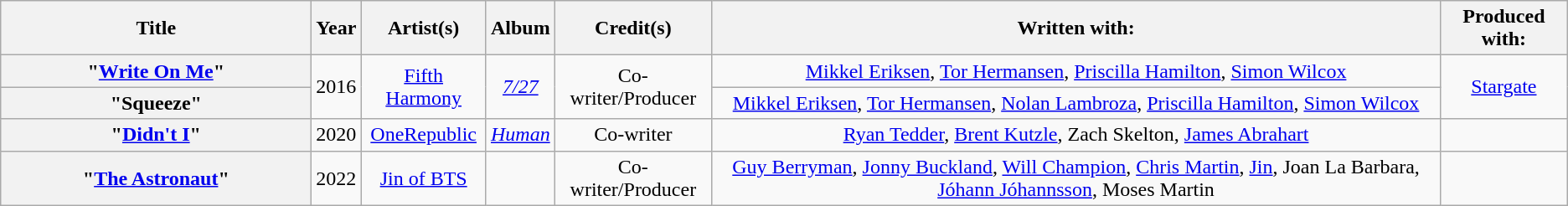<table class="wikitable plainrowheaders" style="text-align:center;">
<tr>
<th scope="col" style="width:15em;">Title</th>
<th scope="col" style="width:1em;">Year</th>
<th scope="col">Artist(s)</th>
<th scope="col">Album</th>
<th scope="col">Credit(s)</th>
<th scope="col">Written with:</th>
<th scope="col">Produced with:</th>
</tr>
<tr>
<th scope="row">"<a href='#'>Write On Me</a>"</th>
<td rowspan="2">2016</td>
<td rowspan="2"><a href='#'>Fifth Harmony</a></td>
<td rowspan="2"><em><a href='#'>7/27</a></em></td>
<td rowspan="2">Co-writer/Producer</td>
<td><a href='#'>Mikkel Eriksen</a>, <a href='#'>Tor Hermansen</a>, <a href='#'>Priscilla Hamilton</a>, <a href='#'>Simon Wilcox</a></td>
<td rowspan="2"><a href='#'>Stargate</a></td>
</tr>
<tr>
<th scope="row">"Squeeze"</th>
<td><a href='#'>Mikkel Eriksen</a>, <a href='#'>Tor Hermansen</a>, <a href='#'>Nolan Lambroza</a>, <a href='#'>Priscilla Hamilton</a>, <a href='#'>Simon Wilcox</a></td>
</tr>
<tr>
<th scope="row">"<a href='#'>Didn't I</a>"</th>
<td>2020</td>
<td><a href='#'>OneRepublic</a></td>
<td><em><a href='#'>Human</a></em></td>
<td>Co-writer</td>
<td><a href='#'>Ryan Tedder</a>, <a href='#'>Brent Kutzle</a>, Zach Skelton, <a href='#'>James Abrahart</a></td>
<td></td>
</tr>
<tr>
<th scope="row">"<a href='#'>The Astronaut</a>"</th>
<td>2022</td>
<td><a href='#'>Jin of BTS</a></td>
<td></td>
<td>Co-writer/Producer</td>
<td><a href='#'>Guy Berryman</a>, <a href='#'>Jonny Buckland</a>, <a href='#'>Will Champion</a>, <a href='#'>Chris Martin</a>, <a href='#'>Jin</a>, Joan La Barbara, <a href='#'>Jóhann Jóhannsson</a>, Moses Martin</td>
<td></td>
</tr>
</table>
